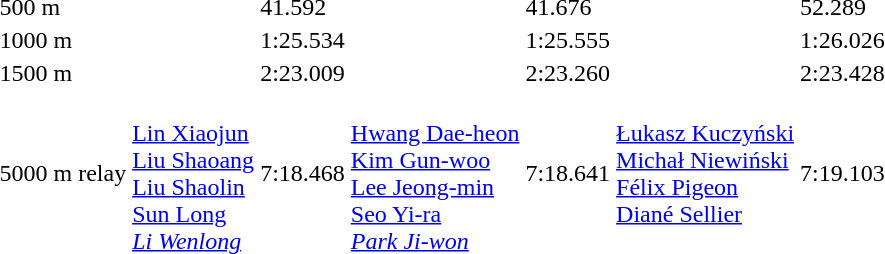<table>
<tr>
<td>500 m</td>
<td></td>
<td>41.592</td>
<td></td>
<td>41.676</td>
<td></td>
<td>52.289</td>
</tr>
<tr>
<td>1000 m</td>
<td></td>
<td>1:25.534</td>
<td></td>
<td>1:25.555</td>
<td></td>
<td>1:26.026</td>
</tr>
<tr>
<td>1500 m</td>
<td></td>
<td>2:23.009</td>
<td></td>
<td>2:23.260</td>
<td></td>
<td>2:23.428</td>
</tr>
<tr>
<td>5000 m relay</td>
<td valign=top><br><a href='#'>Lin Xiaojun</a><br><a href='#'>Liu Shaoang</a><br><a href='#'>Liu Shaolin</a><br><a href='#'>Sun Long</a><br><em><a href='#'>Li Wenlong</a></em></td>
<td>7:18.468</td>
<td valign=top><br><a href='#'>Hwang Dae-heon</a><br><a href='#'>Kim Gun-woo</a><br><a href='#'>Lee Jeong-min</a><br><a href='#'>Seo Yi-ra</a><br><em><a href='#'>Park Ji-won</a></em></td>
<td>7:18.641</td>
<td valign=top><br><a href='#'>Łukasz Kuczyński</a><br><a href='#'>Michał Niewiński</a><br><a href='#'>Félix Pigeon</a><br><a href='#'>Diané Sellier</a></td>
<td>7:19.103</td>
</tr>
</table>
